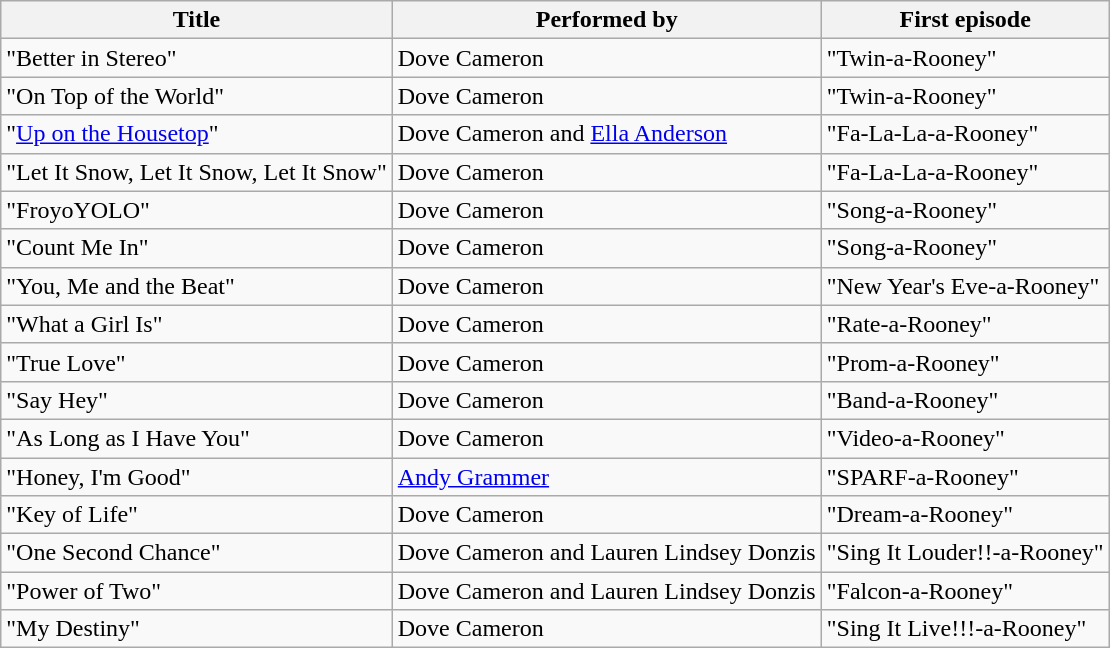<table class="wikitable sortable plainrowheaders">
<tr>
<th scope="col">Title</th>
<th scope="col">Performed by</th>
<th scope="col">First episode</th>
</tr>
<tr>
<td>"Better in Stereo"</td>
<td>Dove Cameron</td>
<td>"Twin-a-Rooney"</td>
</tr>
<tr>
<td>"On Top of the World"</td>
<td>Dove Cameron</td>
<td>"Twin-a-Rooney"</td>
</tr>
<tr>
<td>"<a href='#'>Up on the Housetop</a>"</td>
<td>Dove Cameron and <a href='#'>Ella Anderson</a></td>
<td>"Fa-La-La-a-Rooney"</td>
</tr>
<tr>
<td>"Let It Snow, Let It Snow, Let It Snow"</td>
<td>Dove Cameron</td>
<td>"Fa-La-La-a-Rooney"</td>
</tr>
<tr>
<td>"FroyoYOLO"</td>
<td>Dove Cameron</td>
<td>"Song-a-Rooney"</td>
</tr>
<tr>
<td>"Count Me In"</td>
<td>Dove Cameron</td>
<td>"Song-a-Rooney"</td>
</tr>
<tr>
<td>"You, Me and the Beat"</td>
<td>Dove Cameron</td>
<td>"New Year's Eve-a-Rooney"</td>
</tr>
<tr>
<td>"What a Girl Is"</td>
<td>Dove Cameron</td>
<td>"Rate-a-Rooney"</td>
</tr>
<tr>
<td>"True Love"</td>
<td>Dove Cameron</td>
<td>"Prom-a-Rooney"</td>
</tr>
<tr>
<td>"Say Hey"</td>
<td>Dove Cameron</td>
<td>"Band-a-Rooney"</td>
</tr>
<tr>
<td>"As Long as I Have You"</td>
<td>Dove Cameron</td>
<td>"Video-a-Rooney"</td>
</tr>
<tr>
<td>"Honey, I'm Good"</td>
<td><a href='#'>Andy Grammer</a></td>
<td>"SPARF-a-Rooney"</td>
</tr>
<tr>
<td>"Key of Life"</td>
<td>Dove Cameron</td>
<td>"Dream-a-Rooney"</td>
</tr>
<tr>
<td>"One Second Chance"</td>
<td>Dove Cameron and Lauren Lindsey Donzis</td>
<td>"Sing It Louder!!-a-Rooney"</td>
</tr>
<tr>
<td>"Power of Two"</td>
<td>Dove Cameron and Lauren Lindsey Donzis</td>
<td>"Falcon-a-Rooney"</td>
</tr>
<tr>
<td>"My Destiny"</td>
<td>Dove Cameron</td>
<td>"Sing It Live!!!-a-Rooney"</td>
</tr>
</table>
